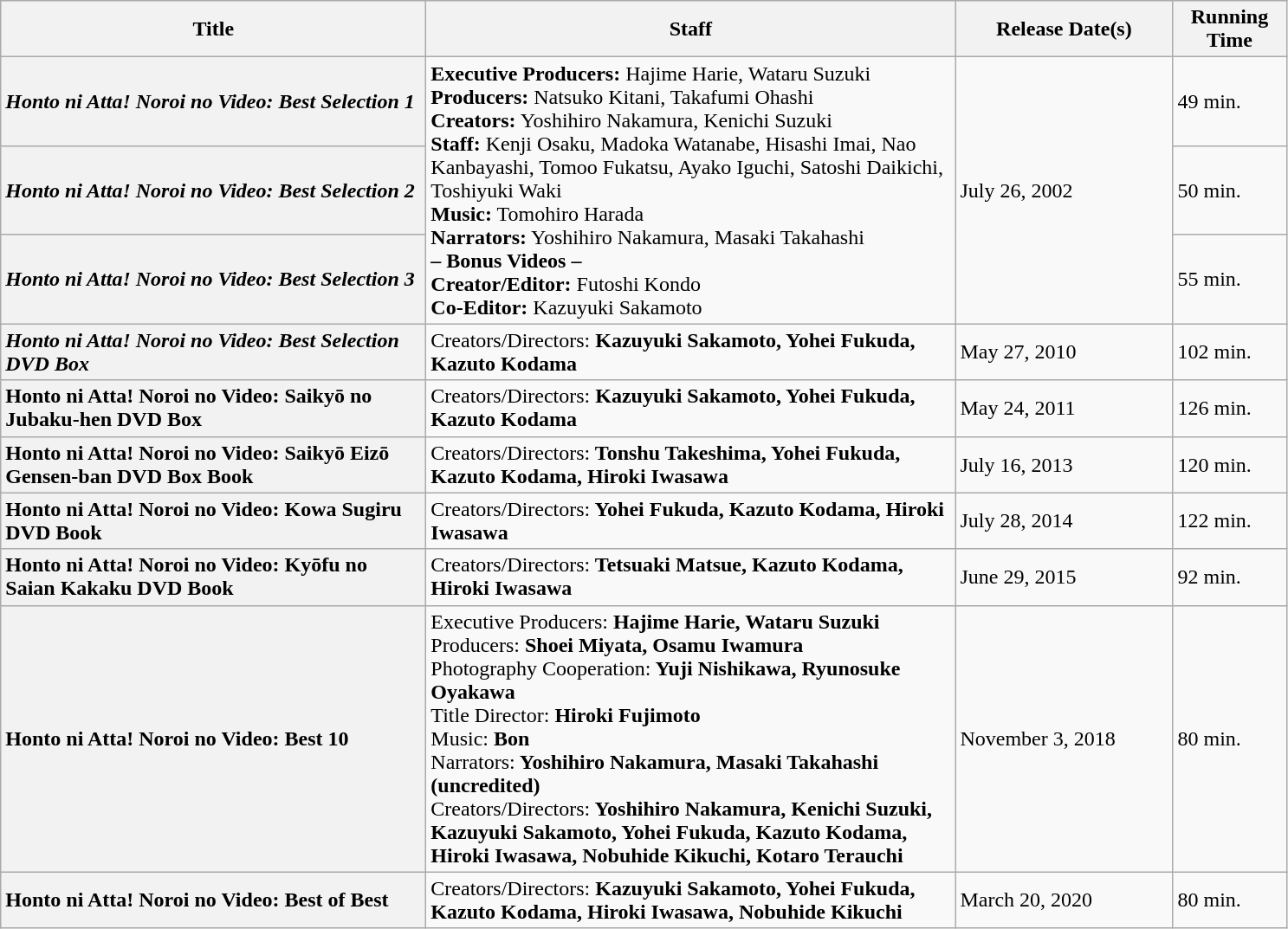<table class="wikitable mw-collapsible mw-collapsed">
<tr>
<th style=width:20.0em>Title</th>
<th style="width:25.0em">Staff</th>
<th style="width:10.0em">Release Date(s)</th>
<th style="width:5.0em">Running Time</th>
</tr>
<tr>
<th style="text-align:left"><em>Honto ni Atta! Noroi no Video: Best Selection 1</em></th>
<td rowspan="3"><strong>Executive Producers:</strong> Hajime Harie, Wataru Suzuki<br><strong>Producers:</strong> Natsuko Kitani, Takafumi Ohashi<br><strong>Creators:</strong> Yoshihiro Nakamura, Kenichi Suzuki<br><strong>Staff:</strong> Kenji Osaku, Madoka Watanabe, Hisashi Imai, Nao Kanbayashi, Tomoo Fukatsu, Ayako Iguchi, Satoshi Daikichi, Toshiyuki Waki<br><strong>Music:</strong> Tomohiro Harada<br><strong>Narrators:</strong> Yoshihiro Nakamura, Masaki Takahashi<br><strong>– Bonus Videos –</strong><br><strong>Creator/Editor:</strong> Futoshi Kondo<br><strong>Co-Editor:</strong> Kazuyuki Sakamoto</td>
<td rowspan="3">July 26, 2002</td>
<td>49 min.</td>
</tr>
<tr>
<th style="text-align:left"><em>Honto ni Atta! Noroi no Video: Best Selection 2</em></th>
<td>50 min.</td>
</tr>
<tr>
<th style="text-align:left"><em>Honto ni Atta! Noroi no Video: Best Selection 3</em></th>
<td>55 min.</td>
</tr>
<tr>
<th style="text-align:left"><em>Honto ni Atta! Noroi no Video: Best Selection DVD Box<strong><em><strong></th>
<td></strong>Creators/Directors:<strong> Kazuyuki Sakamoto, Yohei Fukuda, Kazuto Kodama</td>
<td>May 27, 2010</td>
<td>102 min.</td>
</tr>
<tr>
<th style="text-align:left"></em>Honto ni Atta! Noroi no Video: Saikyō no Jubaku-hen DVD Box<em></th>
<td></strong>Creators/Directors:<strong> Kazuyuki Sakamoto, Yohei Fukuda, Kazuto Kodama</td>
<td>May 24, 2011</td>
<td>126 min.</td>
</tr>
<tr>
<th style="text-align:left"></em>Honto ni Atta! Noroi no Video: Saikyō Eizō Gensen-ban DVD Box Book<em></th>
<td></strong>Creators/Directors:<strong> Tonshu Takeshima, Yohei Fukuda, Kazuto Kodama, Hiroki Iwasawa</td>
<td>July 16, 2013</td>
<td>120 min.</td>
</tr>
<tr>
<th style="text-align:left"></em>Honto ni Atta! Noroi no Video: Kowa Sugiru DVD Book<em></th>
<td></strong>Creators/Directors:<strong> Yohei Fukuda, Kazuto Kodama, Hiroki Iwasawa</td>
<td>July 28, 2014</td>
<td>122 min.</td>
</tr>
<tr>
<th style="text-align:left"></em>Honto ni Atta! Noroi no Video: Kyōfu no Saian Kakaku DVD Book<em></th>
<td></strong>Creators/Directors:<strong> Tetsuaki Matsue, Kazuto Kodama, Hiroki Iwasawa</td>
<td>June 29, 2015</td>
<td>92 min.</td>
</tr>
<tr>
<th style="text-align:left"></em>Honto ni Atta! Noroi no Video: Best 10<em></th>
<td></strong>Executive Producers:<strong> Hajime Harie, Wataru Suzuki<br></strong>Producers:<strong> Shoei Miyata, Osamu Iwamura<br></strong>Photography Cooperation:<strong> Yuji Nishikawa, Ryunosuke Oyakawa<br></strong>Title Director:<strong> Hiroki Fujimoto<br></strong>Music:<strong> Bon<br></strong>Narrators:<strong> Yoshihiro Nakamura, Masaki Takahashi (uncredited)<br></strong>Creators/Directors:<strong> Yoshihiro Nakamura, Kenichi Suzuki, Kazuyuki Sakamoto, Yohei Fukuda, Kazuto Kodama, Hiroki Iwasawa, Nobuhide Kikuchi, Kotaro Terauchi</td>
<td>November 3, 2018</td>
<td>80 min.</td>
</tr>
<tr>
<th style="text-align:left"></em>Honto ni Atta! Noroi no Video: Best of Best<em></th>
<td></strong>Creators/Directors:<strong> Kazuyuki Sakamoto, Yohei Fukuda, Kazuto Kodama, Hiroki Iwasawa, Nobuhide Kikuchi</td>
<td>March 20, 2020</td>
<td>80 min.</td>
</tr>
</table>
